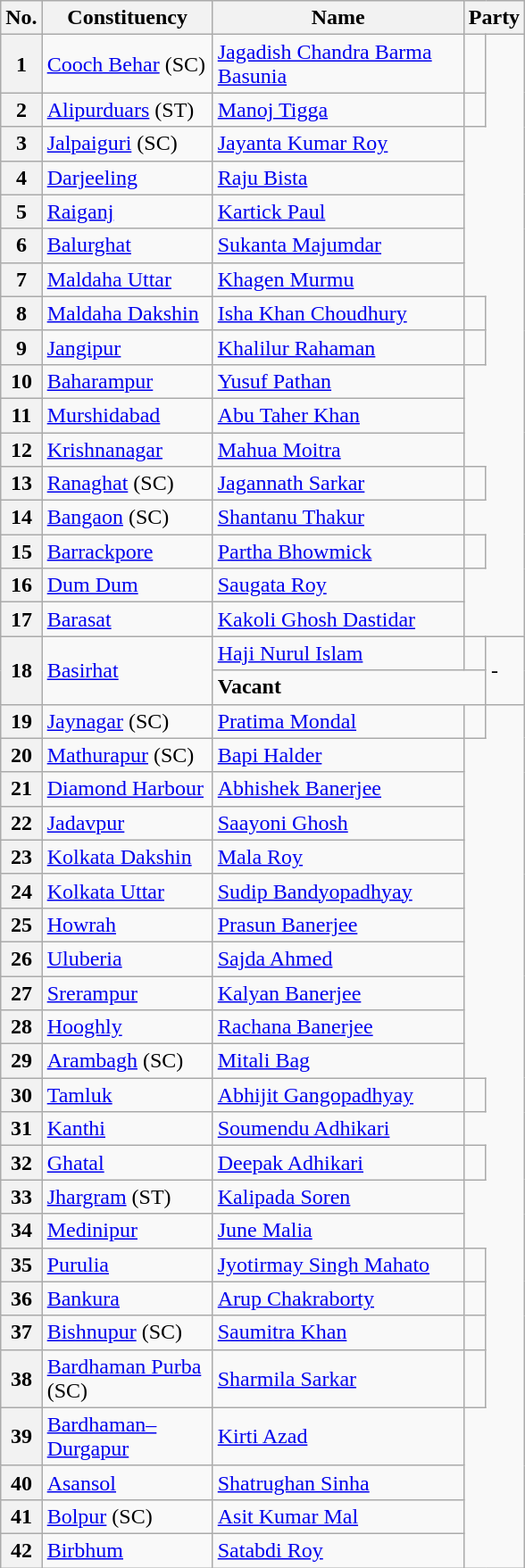<table class="sortable wikitable">
<tr>
<th>No.</th>
<th style="width:120px">Constituency</th>
<th style="width:180px">Name</th>
<th colspan=2>Party</th>
</tr>
<tr>
<th>1</th>
<td><a href='#'>Cooch Behar</a> (SC)</td>
<td><a href='#'>Jagadish Chandra Barma Basunia</a></td>
<td></td>
</tr>
<tr>
<th>2</th>
<td><a href='#'>Alipurduars</a> (ST)</td>
<td><a href='#'>Manoj Tigga</a></td>
<td></td>
</tr>
<tr>
<th>3</th>
<td><a href='#'>Jalpaiguri</a> (SC)</td>
<td><a href='#'>Jayanta Kumar Roy</a></td>
</tr>
<tr>
<th>4</th>
<td><a href='#'>Darjeeling</a></td>
<td><a href='#'>Raju Bista</a></td>
</tr>
<tr>
<th>5</th>
<td><a href='#'>Raiganj</a></td>
<td><a href='#'>Kartick Paul</a></td>
</tr>
<tr>
<th>6</th>
<td><a href='#'>Balurghat</a></td>
<td><a href='#'>Sukanta Majumdar</a></td>
</tr>
<tr>
<th>7</th>
<td><a href='#'>Maldaha Uttar</a></td>
<td><a href='#'>Khagen Murmu</a></td>
</tr>
<tr>
<th>8</th>
<td><a href='#'>Maldaha Dakshin</a></td>
<td><a href='#'>Isha Khan Choudhury</a></td>
<td></td>
</tr>
<tr>
<th>9</th>
<td><a href='#'>Jangipur</a></td>
<td><a href='#'>Khalilur Rahaman</a></td>
<td></td>
</tr>
<tr>
<th>10</th>
<td><a href='#'>Baharampur</a></td>
<td><a href='#'>Yusuf Pathan</a></td>
</tr>
<tr>
<th>11</th>
<td><a href='#'>Murshidabad</a></td>
<td><a href='#'>Abu Taher Khan</a></td>
</tr>
<tr>
<th>12</th>
<td><a href='#'>Krishnanagar</a></td>
<td><a href='#'>Mahua Moitra</a></td>
</tr>
<tr>
<th>13</th>
<td><a href='#'>Ranaghat</a> (SC)</td>
<td><a href='#'>Jagannath Sarkar</a></td>
<td></td>
</tr>
<tr>
<th>14</th>
<td><a href='#'>Bangaon</a> (SC)</td>
<td><a href='#'>Shantanu Thakur</a></td>
</tr>
<tr>
<th>15</th>
<td><a href='#'>Barrackpore</a></td>
<td><a href='#'>Partha Bhowmick</a></td>
<td></td>
</tr>
<tr>
<th>16</th>
<td><a href='#'>Dum Dum</a></td>
<td><a href='#'>Saugata Roy</a></td>
</tr>
<tr>
<th>17</th>
<td><a href='#'>Barasat</a></td>
<td><a href='#'>Kakoli Ghosh Dastidar</a></td>
</tr>
<tr>
<th rowspan="2">18</th>
<td rowspan="2"><a href='#'>Basirhat</a></td>
<td><a href='#'>Haji Nurul Islam</a>  <br></td>
<td></td>
<td rowspan=2>-</td>
</tr>
<tr>
<td colspan=3><strong>Vacant</strong></td>
</tr>
<tr>
<th>19</th>
<td><a href='#'>Jaynagar</a> (SC)</td>
<td><a href='#'>Pratima Mondal</a></td>
<td></td>
</tr>
<tr>
<th>20</th>
<td><a href='#'>Mathurapur</a> (SC)</td>
<td><a href='#'>Bapi Halder</a></td>
</tr>
<tr>
<th>21</th>
<td><a href='#'>Diamond Harbour</a></td>
<td><a href='#'>Abhishek Banerjee</a></td>
</tr>
<tr>
<th>22</th>
<td><a href='#'>Jadavpur</a></td>
<td><a href='#'>Saayoni Ghosh</a></td>
</tr>
<tr>
<th>23</th>
<td><a href='#'>Kolkata Dakshin</a></td>
<td><a href='#'>Mala Roy</a></td>
</tr>
<tr>
<th>24</th>
<td><a href='#'>Kolkata Uttar</a></td>
<td><a href='#'>Sudip Bandyopadhyay</a></td>
</tr>
<tr>
<th>25</th>
<td><a href='#'>Howrah</a></td>
<td><a href='#'>Prasun Banerjee</a></td>
</tr>
<tr>
<th>26</th>
<td><a href='#'>Uluberia</a></td>
<td><a href='#'>Sajda Ahmed</a></td>
</tr>
<tr>
<th>27</th>
<td><a href='#'>Srerampur</a></td>
<td><a href='#'>Kalyan Banerjee</a></td>
</tr>
<tr>
<th>28</th>
<td><a href='#'>Hooghly</a></td>
<td><a href='#'>Rachana Banerjee</a></td>
</tr>
<tr>
<th>29</th>
<td><a href='#'>Arambagh</a> (SC)</td>
<td><a href='#'>Mitali Bag</a></td>
</tr>
<tr>
<th>30</th>
<td><a href='#'>Tamluk</a></td>
<td><a href='#'>Abhijit Gangopadhyay</a></td>
<td></td>
</tr>
<tr>
<th>31</th>
<td><a href='#'>Kanthi</a></td>
<td><a href='#'>Soumendu Adhikari</a></td>
</tr>
<tr>
<th>32</th>
<td><a href='#'>Ghatal</a></td>
<td><a href='#'>Deepak Adhikari</a></td>
<td></td>
</tr>
<tr>
<th>33</th>
<td><a href='#'>Jhargram</a> (ST)</td>
<td><a href='#'>Kalipada Soren</a></td>
</tr>
<tr>
<th>34</th>
<td><a href='#'>Medinipur</a></td>
<td><a href='#'>June Malia</a></td>
</tr>
<tr>
<th>35</th>
<td><a href='#'>Purulia</a></td>
<td><a href='#'>Jyotirmay Singh Mahato</a></td>
<td></td>
</tr>
<tr>
<th>36</th>
<td><a href='#'>Bankura</a></td>
<td><a href='#'>Arup Chakraborty</a></td>
<td></td>
</tr>
<tr>
<th>37</th>
<td><a href='#'>Bishnupur</a> (SC)</td>
<td><a href='#'>Saumitra Khan</a></td>
<td></td>
</tr>
<tr>
<th>38</th>
<td><a href='#'>Bardhaman Purba</a> (SC)</td>
<td><a href='#'>Sharmila Sarkar</a></td>
<td></td>
</tr>
<tr>
<th>39</th>
<td><a href='#'>Bardhaman–Durgapur</a></td>
<td><a href='#'>Kirti Azad</a></td>
</tr>
<tr>
<th>40</th>
<td><a href='#'>Asansol</a></td>
<td><a href='#'>Shatrughan Sinha</a></td>
</tr>
<tr>
<th>41</th>
<td><a href='#'>Bolpur</a> (SC)</td>
<td><a href='#'>Asit Kumar Mal</a></td>
</tr>
<tr>
<th>42</th>
<td><a href='#'>Birbhum</a></td>
<td><a href='#'>Satabdi Roy</a></td>
</tr>
</table>
